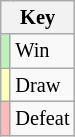<table class="wikitable" style="font-size: 85%">
<tr>
<th colspan="2">Key</th>
</tr>
<tr>
<td bgcolor=#BBF3BB></td>
<td>Win</td>
</tr>
<tr>
<td bgcolor=#FFFFBB></td>
<td>Draw</td>
</tr>
<tr>
<td bgcolor=#FFBBBB></td>
<td>Defeat</td>
</tr>
</table>
